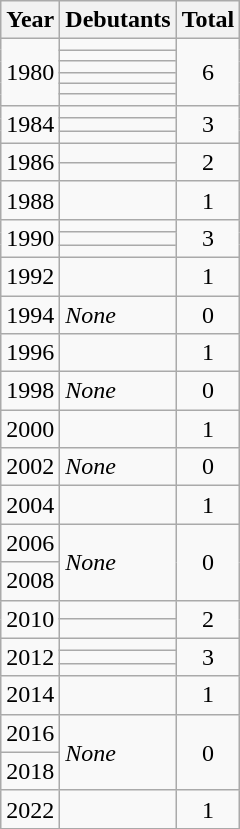<table class="wikitable">
<tr>
<th>Year</th>
<th>Debutants</th>
<th>Total</th>
</tr>
<tr>
<td rowspan=6>1980</td>
<td></td>
<td rowspan=6 align=center>6</td>
</tr>
<tr>
<td></td>
</tr>
<tr>
<td></td>
</tr>
<tr>
<td></td>
</tr>
<tr>
<td></td>
</tr>
<tr>
<td></td>
</tr>
<tr>
<td rowspan=3>1984</td>
<td></td>
<td rowspan=3 align=center>3</td>
</tr>
<tr>
<td></td>
</tr>
<tr>
<td></td>
</tr>
<tr>
<td rowspan=2>1986</td>
<td></td>
<td rowspan=2 align=center>2</td>
</tr>
<tr>
<td></td>
</tr>
<tr>
<td>1988</td>
<td></td>
<td align=center>1</td>
</tr>
<tr>
<td rowspan=3>1990</td>
<td></td>
<td rowspan=3 align=center>3</td>
</tr>
<tr>
<td></td>
</tr>
<tr>
<td></td>
</tr>
<tr>
<td>1992</td>
<td></td>
<td align=center>1</td>
</tr>
<tr>
<td>1994</td>
<td><em>None</em></td>
<td align=center>0</td>
</tr>
<tr>
<td>1996</td>
<td></td>
<td align=center>1</td>
</tr>
<tr>
<td>1998</td>
<td><em>None</em></td>
<td align=center>0</td>
</tr>
<tr>
<td>2000</td>
<td></td>
<td align=center>1</td>
</tr>
<tr>
<td>2002</td>
<td><em>None</em></td>
<td align=center>0</td>
</tr>
<tr>
<td>2004</td>
<td></td>
<td align=center>1</td>
</tr>
<tr>
<td>2006</td>
<td rowspan=2><em>None</em></td>
<td rowspan=2 align=center>0</td>
</tr>
<tr>
<td>2008</td>
</tr>
<tr>
<td rowspan=2>2010</td>
<td></td>
<td rowspan=2 align=center>2</td>
</tr>
<tr>
<td></td>
</tr>
<tr>
<td rowspan=3>2012</td>
<td></td>
<td rowspan=3 align=center>3</td>
</tr>
<tr>
<td></td>
</tr>
<tr>
<td></td>
</tr>
<tr>
<td>2014</td>
<td></td>
<td rowspan=1 align=center>1</td>
</tr>
<tr>
<td>2016</td>
<td rowspan=2><em>None</em></td>
<td rowspan=2 align=center>0</td>
</tr>
<tr>
<td>2018</td>
</tr>
<tr>
<td>2022</td>
<td></td>
<td align=center>1</td>
</tr>
</table>
